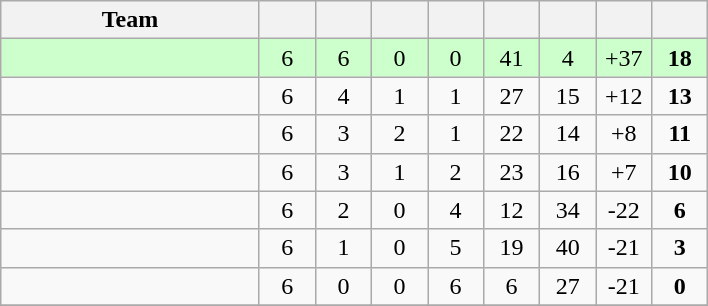<table class="wikitable" style="text-align:center;">
<tr>
<th width="165">Team</th>
<th width="30"></th>
<th width="30"></th>
<th width="30"></th>
<th width="30"></th>
<th width="30"></th>
<th width="30"></th>
<th width="30"></th>
<th width="30"></th>
</tr>
<tr style="background:#CCFFCC">
<td align=left></td>
<td>6</td>
<td>6</td>
<td>0</td>
<td>0</td>
<td>41</td>
<td>4</td>
<td>+37</td>
<td><strong>18</strong></td>
</tr>
<tr>
<td align=left></td>
<td>6</td>
<td>4</td>
<td>1</td>
<td>1</td>
<td>27</td>
<td>15</td>
<td>+12</td>
<td><strong>13</strong></td>
</tr>
<tr>
<td align=left></td>
<td>6</td>
<td>3</td>
<td>2</td>
<td>1</td>
<td>22</td>
<td>14</td>
<td>+8</td>
<td><strong>11</strong></td>
</tr>
<tr>
<td align=left></td>
<td>6</td>
<td>3</td>
<td>1</td>
<td>2</td>
<td>23</td>
<td>16</td>
<td>+7</td>
<td><strong>10</strong></td>
</tr>
<tr>
<td align=left></td>
<td>6</td>
<td>2</td>
<td>0</td>
<td>4</td>
<td>12</td>
<td>34</td>
<td>-22</td>
<td><strong>6</strong></td>
</tr>
<tr>
<td align=left></td>
<td>6</td>
<td>1</td>
<td>0</td>
<td>5</td>
<td>19</td>
<td>40</td>
<td>-21</td>
<td><strong>3</strong></td>
</tr>
<tr>
<td align=left></td>
<td>6</td>
<td>0</td>
<td>0</td>
<td>6</td>
<td>6</td>
<td>27</td>
<td>-21</td>
<td><strong>0</strong></td>
</tr>
<tr>
</tr>
</table>
